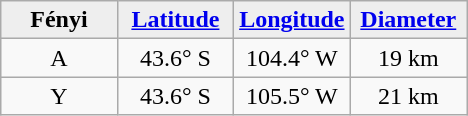<table class="wikitable">
<tr>
<th width="25%" style="background:#eeeeee;">Fényi</th>
<th width="25%" style="background:#eeeeee;"><a href='#'>Latitude</a></th>
<th width="25%" style="background:#eeeeee;"><a href='#'>Longitude</a></th>
<th width="25%" style="background:#eeeeee;"><a href='#'>Diameter</a></th>
</tr>
<tr>
<td align="center">A</td>
<td align="center">43.6° S</td>
<td align="center">104.4° W</td>
<td align="center">19 km</td>
</tr>
<tr>
<td align="center">Y</td>
<td align="center">43.6° S</td>
<td align="center">105.5° W</td>
<td align="center">21 km</td>
</tr>
</table>
